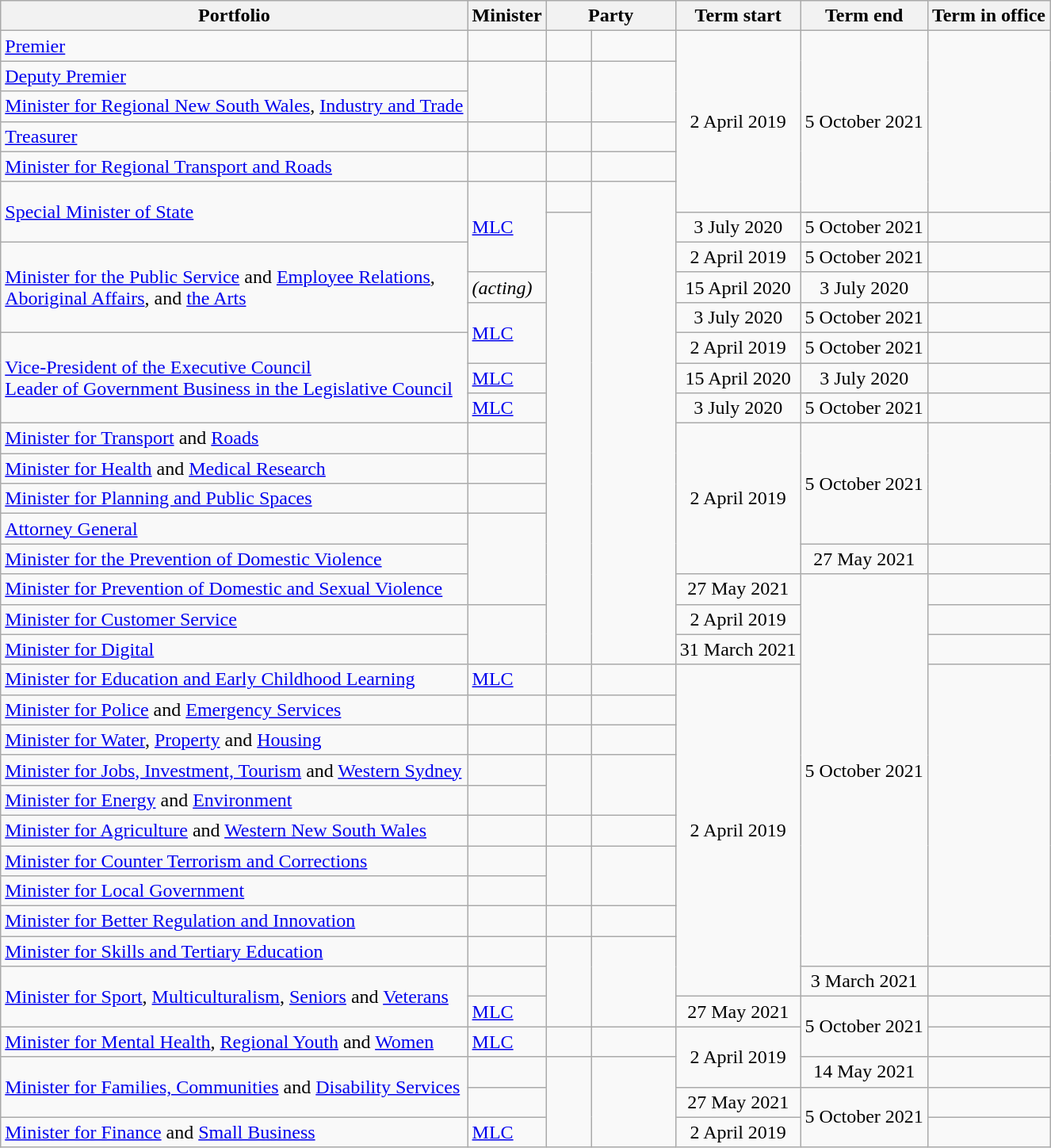<table class="wikitable sortable">
<tr>
<th>Portfolio</th>
<th>Minister</th>
<th colspan=2>Party</th>
<th>Term start</th>
<th>Term end</th>
<th>Term in office</th>
</tr>
<tr>
<td><a href='#'>Premier</a></td>
<td></td>
<td> </td>
<td width=8%></td>
<td rowspan=6 align=center>2 April 2019</td>
<td rowspan=6 align=center>5 October 2021</td>
<td rowspan=6 align=right></td>
</tr>
<tr>
<td><a href='#'>Deputy Premier</a></td>
<td rowspan=2></td>
<td rowspan=2 > </td>
<td rowspan=2></td>
</tr>
<tr>
<td><a href='#'>Minister for Regional New South Wales</a>, <a href='#'>Industry and Trade</a></td>
</tr>
<tr>
<td><a href='#'>Treasurer</a></td>
<td></td>
<td> </td>
<td></td>
</tr>
<tr>
<td><a href='#'>Minister for Regional Transport and Roads</a></td>
<td></td>
<td> </td>
<td></td>
</tr>
<tr>
<td rowspan=2><a href='#'>Special Minister of State</a></td>
<td rowspan=3> <a href='#'>MLC</a></td>
<td> </td>
<td rowspan=16></td>
</tr>
<tr>
<td rowspan=15 > </td>
<td align=center>3 July 2020</td>
<td align=center>5 October 2021</td>
<td align=right></td>
</tr>
<tr>
<td rowspan=3><a href='#'>Minister for the Public Service</a> and <a href='#'>Employee Relations</a>,<br><a href='#'>Aboriginal Affairs</a>, and <a href='#'>the Arts</a></td>
<td align=center>2 April 2019</td>
<td align=center>5 October 2021</td>
<td align=right></td>
</tr>
<tr>
<td><em> (acting)</em></td>
<td align=center>15 April 2020</td>
<td align=center>3 July 2020</td>
<td align=right></td>
</tr>
<tr>
<td rowspan=2> <a href='#'>MLC</a></td>
<td align=center>3 July 2020</td>
<td align=center>5 October 2021</td>
<td align=right></td>
</tr>
<tr>
<td rowspan=3><a href='#'>Vice-President of the Executive Council</a><br><a href='#'>Leader of Government Business in the Legislative Council</a></td>
<td align=center>2 April 2019</td>
<td align=center>5 October 2021</td>
<td align=right></td>
</tr>
<tr>
<td> <a href='#'>MLC</a></td>
<td align=center>15 April 2020</td>
<td align=center>3 July 2020</td>
<td align=right></td>
</tr>
<tr>
<td> <a href='#'>MLC</a></td>
<td align=center>3 July 2020</td>
<td align=center>5 October 2021</td>
<td align=right></td>
</tr>
<tr>
<td><a href='#'>Minister for Transport</a> and <a href='#'>Roads</a></td>
<td></td>
<td rowspan=5 align=center>2 April 2019</td>
<td rowspan=4 align=center>5 October 2021</td>
<td rowspan=4 align=right></td>
</tr>
<tr>
<td><a href='#'>Minister for Health</a> and <a href='#'>Medical Research</a></td>
<td></td>
</tr>
<tr>
<td><a href='#'>Minister for Planning and Public Spaces</a></td>
<td></td>
</tr>
<tr>
<td><a href='#'>Attorney General</a></td>
<td rowspan=3> </td>
</tr>
<tr>
<td><a href='#'>Minister for the Prevention of Domestic Violence</a></td>
<td align=center>27 May 2021</td>
<td align=right></td>
</tr>
<tr>
<td><a href='#'>Minister for Prevention of Domestic and Sexual Violence</a></td>
<td align=center>27 May 2021</td>
<td rowspan=13 align=center>5 October 2021</td>
<td align=right></td>
</tr>
<tr>
<td><a href='#'>Minister for Customer Service</a></td>
<td rowspan=2></td>
<td align=center>2 April 2019</td>
<td align=right></td>
</tr>
<tr>
<td><a href='#'>Minister for Digital</a></td>
<td align=center>31 March 2021</td>
<td align=right></td>
</tr>
<tr>
<td><a href='#'>Minister for Education and Early Childhood Learning</a></td>
<td> <a href='#'>MLC</a></td>
<td> </td>
<td></td>
<td rowspan=11 align=center>2 April 2019</td>
<td rowspan=10 align=right></td>
</tr>
<tr>
<td><a href='#'>Minister for Police</a> and <a href='#'>Emergency Services</a></td>
<td></td>
<td> </td>
<td></td>
</tr>
<tr>
<td><a href='#'>Minister for Water</a>, <a href='#'>Property</a> and <a href='#'>Housing</a></td>
<td></td>
<td> </td>
<td></td>
</tr>
<tr>
<td><a href='#'>Minister for Jobs, Investment, Tourism</a> and <a href='#'>Western Sydney</a></td>
<td></td>
<td rowspan=2 > </td>
<td rowspan=2></td>
</tr>
<tr>
<td><a href='#'>Minister for Energy</a> and <a href='#'>Environment</a></td>
<td></td>
</tr>
<tr>
<td><a href='#'>Minister for Agriculture</a> and <a href='#'>Western New South Wales</a></td>
<td></td>
<td> </td>
<td></td>
</tr>
<tr>
<td><a href='#'>Minister for Counter Terrorism and Corrections</a></td>
<td></td>
<td rowspan=2 > </td>
<td rowspan=2></td>
</tr>
<tr>
<td><a href='#'>Minister for Local Government</a></td>
<td></td>
</tr>
<tr>
<td><a href='#'>Minister for Better Regulation and Innovation</a></td>
<td></td>
<td> </td>
<td></td>
</tr>
<tr>
<td><a href='#'>Minister for Skills and Tertiary Education</a></td>
<td></td>
<td rowspan=3 > </td>
<td rowspan=3></td>
</tr>
<tr>
<td rowspan=2><a href='#'>Minister for Sport</a>, <a href='#'>Multiculturalism</a>, <a href='#'>Seniors</a> and <a href='#'>Veterans</a></td>
<td></td>
<td align=center>3 March 2021</td>
<td align=right></td>
</tr>
<tr>
<td> <a href='#'>MLC</a></td>
<td align=center>27 May 2021</td>
<td rowspan=2 align=center>5 October 2021</td>
<td align=right></td>
</tr>
<tr>
<td><a href='#'>Minister for Mental Health</a>, <a href='#'>Regional Youth</a> and <a href='#'>Women</a></td>
<td> <a href='#'>MLC</a></td>
<td> </td>
<td></td>
<td rowspan=2 align=center>2 April 2019</td>
<td align=right></td>
</tr>
<tr>
<td rowspan=2><a href='#'>Minister for Families, Communities</a> and <a href='#'>Disability Services</a></td>
<td></td>
<td rowspan=3 > </td>
<td rowspan=3></td>
<td align=center>14 May 2021</td>
<td align=right></td>
</tr>
<tr>
<td></td>
<td align=center>27 May 2021</td>
<td rowspan=2 align=center>5 October 2021</td>
<td align=right></td>
</tr>
<tr>
<td><a href='#'>Minister for Finance</a> and <a href='#'>Small Business</a></td>
<td> <a href='#'>MLC</a></td>
<td align=center>2 April 2019</td>
<td align=right></td>
</tr>
</table>
